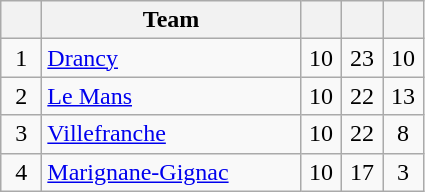<table class="wikitable" style="text-align: center;">
<tr>
<th width=20></th>
<th width=165>Team</th>
<th width=20></th>
<th width=20></th>
<th width=20></th>
</tr>
<tr>
<td>1</td>
<td align=left><a href='#'>Drancy</a></td>
<td>10</td>
<td>23</td>
<td>10</td>
</tr>
<tr>
<td>2</td>
<td align=left><a href='#'>Le Mans</a></td>
<td>10</td>
<td>22</td>
<td>13</td>
</tr>
<tr>
<td>3</td>
<td align=left><a href='#'>Villefranche</a></td>
<td>10</td>
<td>22</td>
<td>8</td>
</tr>
<tr>
<td>4</td>
<td align=left><a href='#'>Marignane-Gignac</a></td>
<td>10</td>
<td>17</td>
<td>3</td>
</tr>
</table>
